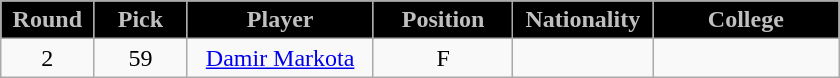<table class="wikitable sortable sortable">
<tr>
<th style="background:#000000; color:#c0c0c0" width="10%">Round</th>
<th style="background:#000000; color:#c0c0c0" width="10%">Pick</th>
<th style="background:#000000; color:#c0c0c0" width="20%">Player</th>
<th style="background:#000000; color:#c0c0c0" width="15%">Position</th>
<th style="background:#000000; color:#c0c0c0" width="15%">Nationality</th>
<th style="background:#000000; color:#c0c0c0" width="20%">College</th>
</tr>
<tr style="text-align: center">
<td>2</td>
<td>59</td>
<td><a href='#'>Damir Markota</a></td>
<td>F</td>
<td></td>
<td></td>
</tr>
</table>
